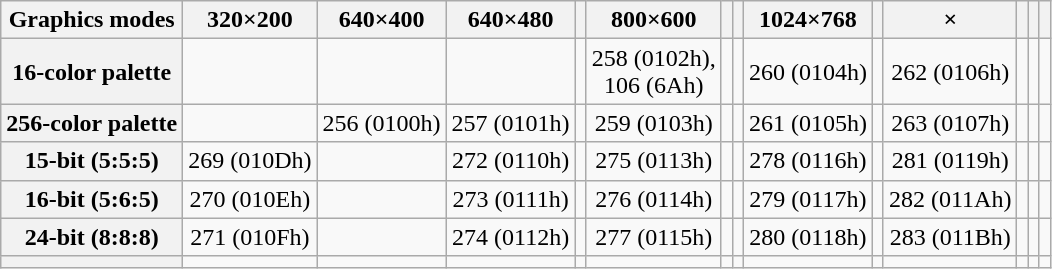<table class="wikitable" style="text-align: center;">
<tr>
<th>Graphics modes</th>
<th>320×200</th>
<th>640×400</th>
<th>640×480</th>
<th></th>
<th>800×600</th>
<th></th>
<th></th>
<th>1024×768</th>
<th></th>
<th>×</th>
<th></th>
<th></th>
<th></th>
</tr>
<tr>
<th>16-color palette</th>
<td></td>
<td></td>
<td></td>
<td></td>
<td>258 (0102h),<br> 106 (6Ah)</td>
<td></td>
<td></td>
<td>260 (0104h)</td>
<td></td>
<td>262 (0106h)</td>
<td></td>
<td></td>
</tr>
<tr>
<th>256-color palette</th>
<td></td>
<td>256 (0100h)</td>
<td>257 (0101h)</td>
<td></td>
<td>259 (0103h)</td>
<td></td>
<td></td>
<td>261 (0105h)</td>
<td></td>
<td>263 (0107h)</td>
<td></td>
<td> </td>
<td></td>
</tr>
<tr>
<th>15-bit (5:5:5)</th>
<td>269 (010Dh)</td>
<td></td>
<td>272 (0110h)</td>
<td></td>
<td>275 (0113h)</td>
<td></td>
<td></td>
<td>278 (0116h)</td>
<td></td>
<td>281 (0119h)</td>
<td></td>
<td></td>
<td></td>
</tr>
<tr>
<th>16-bit (5:6:5)</th>
<td>270 (010Eh)</td>
<td></td>
<td>273 (0111h)</td>
<td></td>
<td>276 (0114h)</td>
<td></td>
<td></td>
<td>279 (0117h)</td>
<td></td>
<td>282 (011Ah)</td>
<td></td>
<td></td>
<td></td>
</tr>
<tr>
<th>24-bit (8:8:8)</th>
<td>271 (010Fh)</td>
<td></td>
<td>274 (0112h)</td>
<td></td>
<td>277 (0115h)</td>
<td></td>
<td></td>
<td>280 (0118h)</td>
<td></td>
<td>283 (011Bh)</td>
<td></td>
<td></td>
<td></td>
</tr>
<tr>
<th> </th>
<td></td>
<td></td>
<td></td>
<td></td>
<td></td>
<td></td>
<td></td>
<td></td>
<td></td>
<td></td>
<td></td>
<td></td>
<td> </td>
</tr>
</table>
